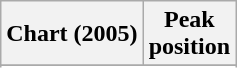<table class="wikitable sortable plainrowheaders" style="text-align:center">
<tr>
<th scope="col">Chart (2005)</th>
<th scope="col">Peak<br>position</th>
</tr>
<tr>
</tr>
<tr>
</tr>
<tr>
</tr>
</table>
